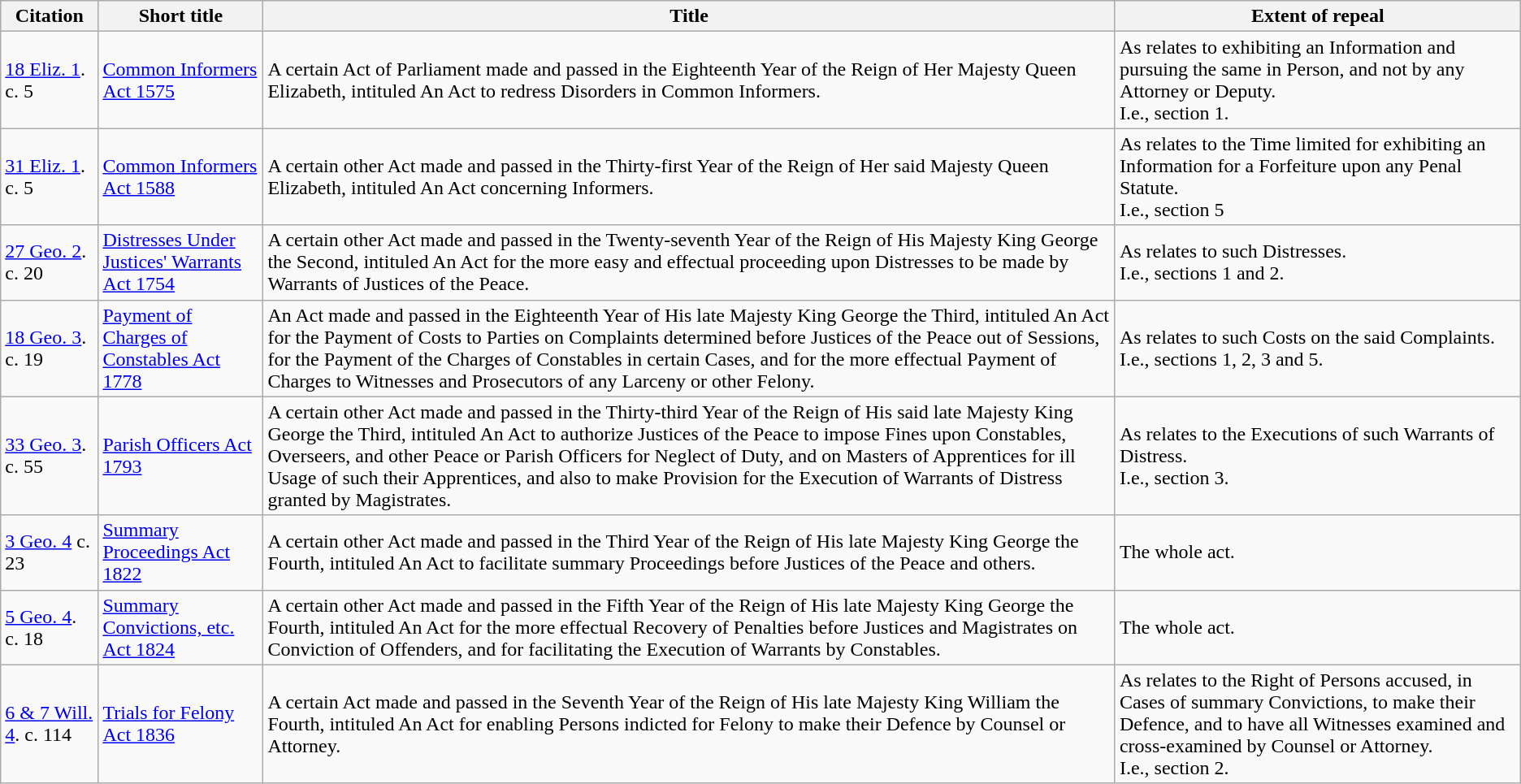<table class="wikitable">
<tr>
<th>Citation</th>
<th>Short title</th>
<th>Title</th>
<th>Extent of repeal</th>
</tr>
<tr>
<td><a href='#'>18 Eliz. 1</a>. c. 5</td>
<td><a href='#'>Common Informers Act 1575</a></td>
<td>A certain Act of Parliament made and passed in the Eighteenth Year of the Reign of Her Majesty Queen Elizabeth, intituled An Act to redress Disorders in Common Informers.</td>
<td>As relates to exhibiting an Information and pursuing the same in Person, and not by any Attorney or Deputy.<br>I.e., section 1.</td>
</tr>
<tr>
<td><a href='#'>31 Eliz. 1</a>. c. 5</td>
<td><a href='#'>Common Informers Act 1588</a></td>
<td>A certain other Act made and passed in the Thirty-first Year of the Reign of Her said Majesty Queen Elizabeth, intituled An Act concerning Informers.</td>
<td>As relates to the Time limited  for exhibiting an Information for a Forfeiture upon any Penal  Statute.<br>I.e., section 5</td>
</tr>
<tr>
<td><a href='#'>27 Geo. 2</a>. c. 20</td>
<td><a href='#'>Distresses Under Justices' Warrants Act 1754</a></td>
<td>A certain other Act made and passed in the Twenty-seventh Year of the Reign of His Majesty King George the Second, intituled An Act for the more easy and effectual proceeding upon Distresses to be made by Warrants of Justices of the Peace.</td>
<td>As relates to such Distresses.<br>I.e., sections 1 and 2.
</td>
</tr>
<tr>
<td><a href='#'>18 Geo. 3</a>. c. 19</td>
<td><a href='#'>Payment of Charges of Constables Act 1778</a></td>
<td>An Act made and passed in the Eighteenth Year of His late Majesty King George the Third, intituled An Act for the Payment of Costs to Parties on Complaints determined before Justices of the Peace out of Sessions, for the Payment of the Charges of Constables in certain Cases, and for the more effectual Payment of Charges to Witnesses and Prosecutors of any Larceny or other Felony.</td>
<td>As relates to such Costs on the said Complaints.<br>I.e., sections 1, 2, 3 and 5.</td>
</tr>
<tr>
<td><a href='#'>33 Geo. 3</a>. c. 55</td>
<td><a href='#'>Parish Officers Act 1793</a></td>
<td>A certain other Act made and passed in the Thirty-third Year of the Reign of His said late Majesty King George the Third, intituled An Act to authorize Justices of the Peace to impose Fines upon Constables, Overseers, and other Peace or Parish Officers for Neglect of Duty, and on Masters of Apprentices for ill Usage of such their Apprentices, and also to make Provision for the Execution of Warrants of Distress granted by Magistrates.</td>
<td>As relates to the Executions of such Warrants of Distress.<br>I.e., section 3.</td>
</tr>
<tr>
<td><a href='#'>3 Geo. 4</a> c. 23</td>
<td><a href='#'>Summary Proceedings Act 1822</a></td>
<td>A certain other Act made and passed in the Third Year of the Reign of His late Majesty King George the Fourth, intituled An Act to facilitate summary Proceedings before Justices of the Peace and others.</td>
<td>The whole act.</td>
</tr>
<tr>
<td><a href='#'>5 Geo. 4</a>. c. 18</td>
<td><a href='#'>Summary Convictions, etc. Act 1824</a></td>
<td>A certain other Act made and passed in the Fifth Year of the Reign of His late Majesty King George the Fourth, intituled An Act for the more effectual Recovery of Penalties before Justices and Magistrates on Conviction of Offenders, and for facilitating the Execution of Warrants by Constables.</td>
<td>The whole act.</td>
</tr>
<tr>
<td><a href='#'>6 & 7 Will. 4</a>. c. 114</td>
<td><a href='#'>Trials for Felony Act 1836</a></td>
<td>A certain Act made and passed in the Seventh Year of the Reign of His late Majesty King William the Fourth, intituled An Act for enabling Persons indicted for Felony to make their Defence by Counsel or Attorney.</td>
<td>As relates to the Right of Persons accused, in Cases of summary Convictions, to make their Defence, and to have all Witnesses examined and cross-examined by Counsel or Attorney.<br>I.e., section 2.</td>
</tr>
</table>
